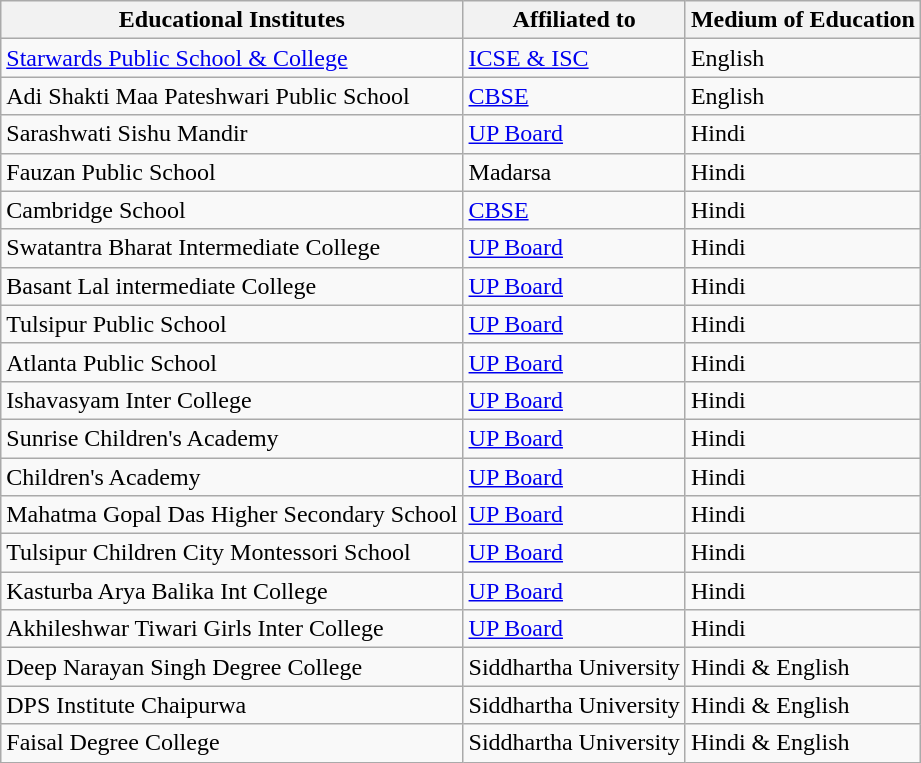<table class="wikitable sortable" style="border:1px solid black" cellspacing="1" cellpadding="1" border="0">
<tr>
<th>Educational Institutes</th>
<th>Affiliated to</th>
<th>Medium of Education</th>
</tr>
<tr>
<td><a href='#'>Starwards Public School & College</a></td>
<td><a href='#'>ICSE & ISC</a></td>
<td>English</td>
</tr>
<tr>
<td>Adi Shakti Maa Pateshwari Public School</td>
<td><a href='#'>CBSE</a></td>
<td>English</td>
</tr>
<tr>
<td>Sarashwati Sishu Mandir</td>
<td><a href='#'>UP Board</a></td>
<td>Hindi</td>
</tr>
<tr>
<td>Fauzan Public School</td>
<td>Madarsa</td>
<td>Hindi</td>
</tr>
<tr>
<td>Cambridge School</td>
<td><a href='#'>CBSE</a></td>
<td>Hindi</td>
</tr>
<tr>
<td>Swatantra Bharat Intermediate College</td>
<td><a href='#'>UP Board</a></td>
<td>Hindi</td>
</tr>
<tr>
<td>Basant Lal intermediate College</td>
<td><a href='#'>UP Board</a></td>
<td>Hindi</td>
</tr>
<tr>
<td>Tulsipur Public School</td>
<td><a href='#'>UP Board</a></td>
<td>Hindi</td>
</tr>
<tr>
<td>Atlanta Public School</td>
<td><a href='#'>UP Board</a></td>
<td>Hindi</td>
</tr>
<tr>
<td>Ishavasyam Inter College</td>
<td><a href='#'>UP Board</a></td>
<td>Hindi</td>
</tr>
<tr>
<td>Sunrise Children's Academy</td>
<td><a href='#'>UP Board</a></td>
<td>Hindi</td>
</tr>
<tr>
<td>Children's Academy</td>
<td><a href='#'>UP Board</a></td>
<td>Hindi</td>
</tr>
<tr>
<td>Mahatma Gopal Das Higher Secondary School</td>
<td><a href='#'>UP Board</a></td>
<td>Hindi</td>
</tr>
<tr>
<td>Tulsipur Children City Montessori School</td>
<td><a href='#'>UP Board</a></td>
<td>Hindi</td>
</tr>
<tr>
<td>Kasturba Arya Balika Int College</td>
<td><a href='#'>UP Board</a></td>
<td>Hindi</td>
</tr>
<tr>
<td>Akhileshwar Tiwari Girls Inter College</td>
<td><a href='#'>UP Board</a></td>
<td>Hindi</td>
</tr>
<tr>
<td>Deep Narayan Singh Degree College</td>
<td>Siddhartha University</td>
<td>Hindi & English</td>
</tr>
<tr>
<td>DPS Institute Chaipurwa</td>
<td>Siddhartha University</td>
<td>Hindi & English</td>
</tr>
<tr>
<td>Faisal Degree College</td>
<td>Siddhartha University</td>
<td>Hindi & English</td>
</tr>
</table>
